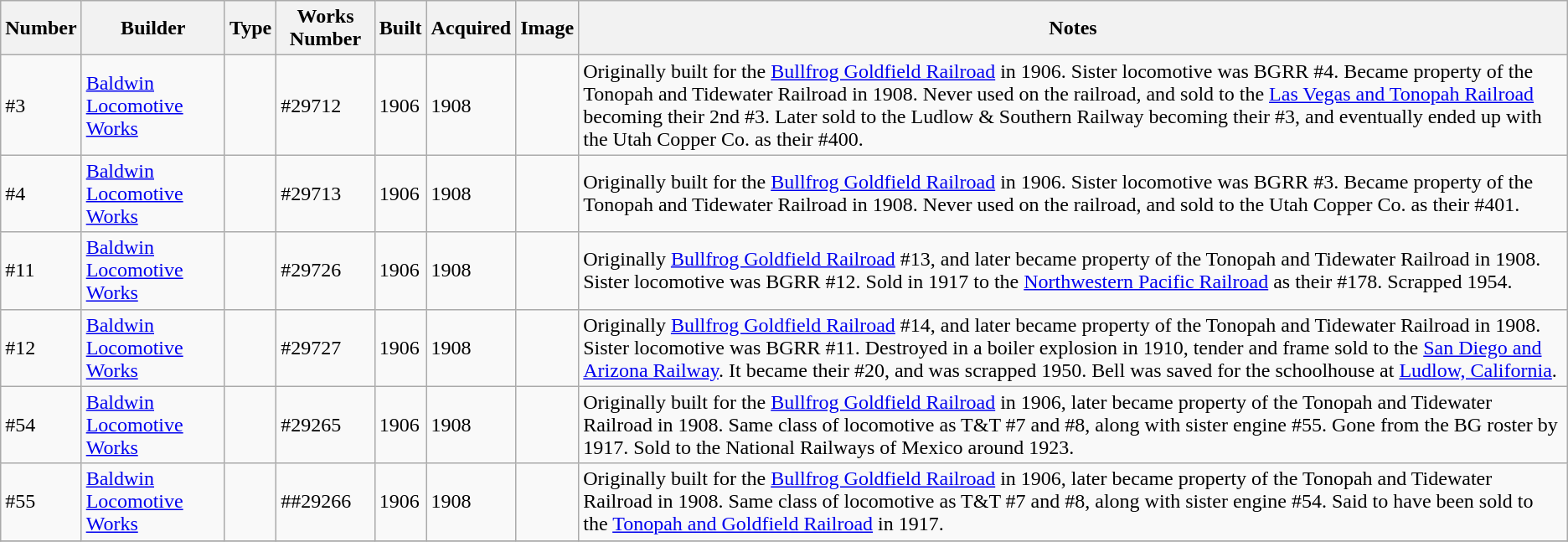<table class="wikitable">
<tr>
<th>Number</th>
<th>Builder</th>
<th>Type</th>
<th>Works Number</th>
<th>Built</th>
<th>Acquired</th>
<th>Image</th>
<th>Notes</th>
</tr>
<tr>
<td>#3</td>
<td><a href='#'>Baldwin Locomotive Works</a></td>
<td></td>
<td>#29712</td>
<td>1906</td>
<td>1908</td>
<td></td>
<td>Originally built for the <a href='#'>Bullfrog Goldfield Railroad</a> in 1906. Sister locomotive was BGRR #4. Became property of the Tonopah and Tidewater Railroad in 1908. Never used on the railroad, and sold to the <a href='#'>Las Vegas and Tonopah Railroad</a> becoming their 2nd #3. Later sold to the Ludlow & Southern Railway becoming their #3, and eventually ended up with the Utah Copper Co. as their #400.</td>
</tr>
<tr>
<td>#4</td>
<td><a href='#'>Baldwin Locomotive Works</a></td>
<td></td>
<td>#29713</td>
<td>1906</td>
<td>1908</td>
<td></td>
<td>Originally built for the <a href='#'>Bullfrog Goldfield Railroad</a> in 1906. Sister locomotive was BGRR #3. Became property of the Tonopah and Tidewater Railroad in 1908. Never used on the railroad, and sold to the Utah Copper Co. as their #401.</td>
</tr>
<tr>
<td>#11</td>
<td><a href='#'>Baldwin Locomotive Works</a></td>
<td></td>
<td>#29726</td>
<td>1906</td>
<td>1908</td>
<td></td>
<td>Originally <a href='#'>Bullfrog Goldfield Railroad</a> #13, and later became property of the Tonopah and Tidewater Railroad in 1908. Sister locomotive was BGRR #12. Sold in 1917 to the <a href='#'>Northwestern Pacific Railroad</a> as their #178. Scrapped 1954.</td>
</tr>
<tr>
<td>#12</td>
<td><a href='#'>Baldwin Locomotive Works</a></td>
<td></td>
<td>#29727</td>
<td>1906</td>
<td>1908</td>
<td></td>
<td>Originally <a href='#'>Bullfrog Goldfield Railroad</a> #14, and later became property of the Tonopah and Tidewater Railroad in 1908. Sister locomotive was BGRR #11. Destroyed in a boiler explosion in 1910, tender and frame sold to the <a href='#'>San Diego and Arizona Railway</a>. It became their #20, and was scrapped 1950. Bell was saved for the schoolhouse at <a href='#'>Ludlow, California</a>.</td>
</tr>
<tr>
<td>#54</td>
<td><a href='#'>Baldwin Locomotive Works</a></td>
<td></td>
<td>#29265</td>
<td>1906</td>
<td>1908</td>
<td></td>
<td>Originally built for the <a href='#'>Bullfrog Goldfield Railroad</a> in 1906, later became property of the Tonopah and Tidewater Railroad in 1908. Same class of locomotive as T&T #7 and #8, along with sister engine #55. Gone from the BG roster by 1917. Sold to the National Railways of Mexico around 1923.</td>
</tr>
<tr>
<td>#55</td>
<td><a href='#'>Baldwin Locomotive Works</a></td>
<td></td>
<td>##29266</td>
<td>1906</td>
<td>1908</td>
<td></td>
<td>Originally built for the <a href='#'>Bullfrog Goldfield Railroad</a> in 1906, later became property of the Tonopah and Tidewater Railroad in 1908. Same class of locomotive as T&T #7 and #8, along with sister engine #54. Said to have been sold to the <a href='#'>Tonopah and Goldfield Railroad</a> in 1917.</td>
</tr>
<tr>
</tr>
</table>
